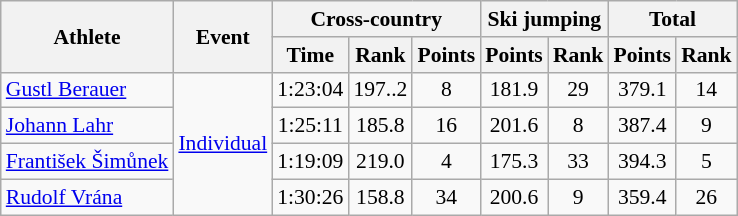<table class="wikitable" style="font-size:90%">
<tr>
<th rowspan="2">Athlete</th>
<th rowspan="2">Event</th>
<th colspan="3">Cross-country</th>
<th colspan="2">Ski jumping</th>
<th colspan="2">Total</th>
</tr>
<tr>
<th>Time</th>
<th>Rank</th>
<th>Points</th>
<th>Points</th>
<th>Rank</th>
<th>Points</th>
<th>Rank</th>
</tr>
<tr align="center">
<td align="left"><a href='#'>Gustl Berauer</a></td>
<td align="left" rowspan=4><a href='#'>Individual</a></td>
<td>1:23:04</td>
<td>197..2</td>
<td>8</td>
<td>181.9</td>
<td>29</td>
<td>379.1</td>
<td>14</td>
</tr>
<tr align="center">
<td align="left"><a href='#'>Johann Lahr</a></td>
<td>1:25:11</td>
<td>185.8</td>
<td>16</td>
<td>201.6</td>
<td>8</td>
<td>387.4</td>
<td>9</td>
</tr>
<tr align="center">
<td align="left"><a href='#'>František Šimůnek</a></td>
<td>1:19:09</td>
<td>219.0</td>
<td>4</td>
<td>175.3</td>
<td>33</td>
<td>394.3</td>
<td>5</td>
</tr>
<tr align="center">
<td align="left"><a href='#'>Rudolf Vrána</a></td>
<td>1:30:26</td>
<td>158.8</td>
<td>34</td>
<td>200.6</td>
<td>9</td>
<td>359.4</td>
<td>26</td>
</tr>
</table>
